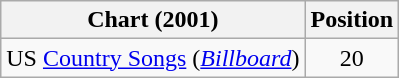<table class="wikitable sortable">
<tr>
<th scope="col">Chart (2001)</th>
<th scope="col">Position</th>
</tr>
<tr>
<td>US <a href='#'>Country Songs</a> (<em><a href='#'>Billboard</a></em>)</td>
<td align="center">20</td>
</tr>
</table>
